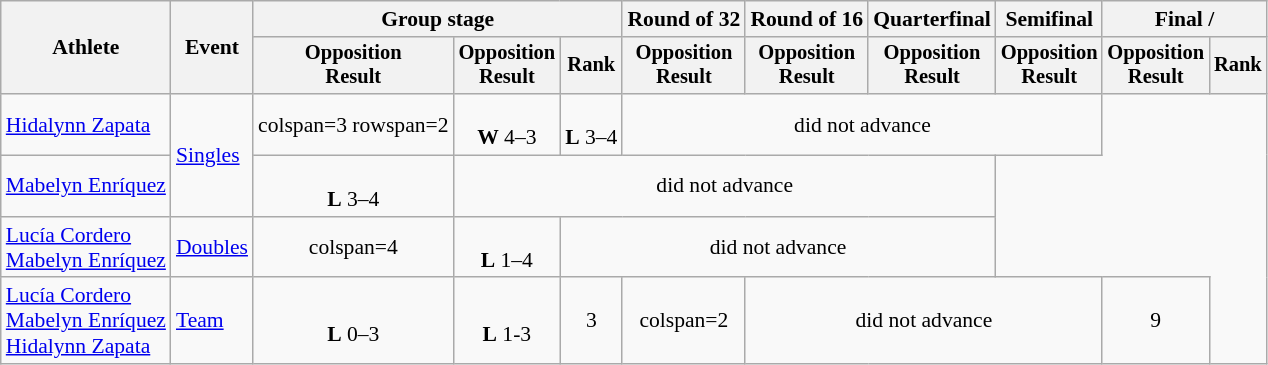<table class=wikitable style=font-size:90%;text-align:center>
<tr>
<th rowspan=2>Athlete</th>
<th rowspan=2>Event</th>
<th colspan=3>Group stage</th>
<th>Round of 32</th>
<th>Round of 16</th>
<th>Quarterfinal</th>
<th>Semifinal</th>
<th colspan=2>Final / </th>
</tr>
<tr style=font-size:95%>
<th>Opposition<br>Result</th>
<th>Opposition<br>Result</th>
<th>Rank</th>
<th>Opposition<br>Result</th>
<th>Opposition<br>Result</th>
<th>Opposition<br>Result</th>
<th>Opposition<br>Result</th>
<th>Opposition<br>Result</th>
<th>Rank</th>
</tr>
<tr>
<td align=left><a href='#'>Hidalynn Zapata</a></td>
<td align=left rowspan=2><a href='#'>Singles</a></td>
<td>colspan=3 rowspan=2 </td>
<td><br><strong>W</strong> 4–3</td>
<td><br><strong>L</strong> 3–4</td>
<td colspan=4>did not advance</td>
</tr>
<tr>
<td align=left><a href='#'>Mabelyn Enríquez</a></td>
<td><br><strong>L</strong> 3–4</td>
<td colspan=5>did not advance</td>
</tr>
<tr>
<td align=left><a href='#'>Lucía Cordero</a><br><a href='#'>Mabelyn Enríquez</a></td>
<td align=left><a href='#'>Doubles</a></td>
<td>colspan=4 </td>
<td><br><strong>L</strong> 1–4</td>
<td colspan=4>did not advance</td>
</tr>
<tr>
<td align=left><a href='#'>Lucía Cordero</a><br><a href='#'>Mabelyn Enríquez</a><br><a href='#'>Hidalynn Zapata</a></td>
<td align=left><a href='#'>Team</a></td>
<td><br><strong>L</strong> 0–3</td>
<td><br><strong>L</strong> 1-3</td>
<td>3</td>
<td>colspan=2 </td>
<td colspan=3>did not advance</td>
<td>9</td>
</tr>
</table>
